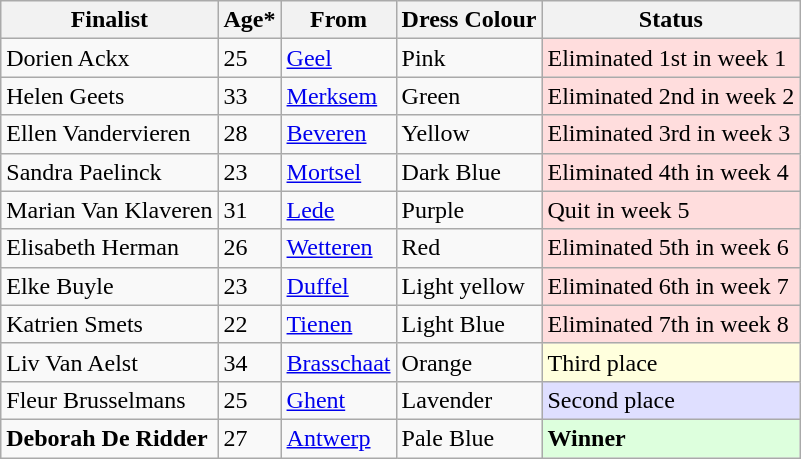<table class="wikitable">
<tr>
<th>Finalist</th>
<th>Age*</th>
<th>From</th>
<th>Dress Colour</th>
<th>Status</th>
</tr>
<tr>
<td>Dorien Ackx</td>
<td>25</td>
<td><a href='#'>Geel</a></td>
<td>Pink</td>
<td style="background:#ffdddd;">Eliminated 1st in week 1</td>
</tr>
<tr>
<td>Helen Geets</td>
<td>33</td>
<td><a href='#'>Merksem</a></td>
<td>Green</td>
<td style="background:#ffdddd;">Eliminated 2nd in week 2</td>
</tr>
<tr>
<td>Ellen Vandervieren</td>
<td>28</td>
<td><a href='#'>Beveren</a></td>
<td>Yellow</td>
<td style="background:#ffdddd;">Eliminated 3rd in week 3</td>
</tr>
<tr>
<td>Sandra Paelinck</td>
<td>23</td>
<td><a href='#'>Mortsel</a></td>
<td>Dark Blue</td>
<td style="background:#ffdddd;">Eliminated 4th in week 4</td>
</tr>
<tr>
<td>Marian Van Klaveren</td>
<td>31</td>
<td><a href='#'>Lede</a></td>
<td>Purple</td>
<td style="background:#ffdddd;">Quit in week 5</td>
</tr>
<tr>
<td>Elisabeth Herman</td>
<td>26</td>
<td><a href='#'>Wetteren</a></td>
<td>Red</td>
<td style="background:#ffdddd;">Eliminated 5th in week 6</td>
</tr>
<tr>
<td>Elke Buyle</td>
<td>23</td>
<td><a href='#'>Duffel</a></td>
<td>Light yellow</td>
<td style="background:#ffdddd;">Eliminated 6th in week 7</td>
</tr>
<tr>
<td>Katrien Smets</td>
<td>22</td>
<td><a href='#'>Tienen</a></td>
<td>Light Blue</td>
<td style="background:#ffdddd;">Eliminated 7th in week 8</td>
</tr>
<tr>
<td>Liv Van Aelst</td>
<td>34</td>
<td><a href='#'>Brasschaat</a></td>
<td>Orange</td>
<td style="background:#ffffdd;">Third place</td>
</tr>
<tr>
<td>Fleur Brusselmans</td>
<td>25</td>
<td><a href='#'>Ghent</a></td>
<td>Lavender</td>
<td style="background:#dfdfff;">Second place</td>
</tr>
<tr>
<td><strong>Deborah De Ridder</strong></td>
<td>27</td>
<td><a href='#'>Antwerp</a></td>
<td>Pale Blue</td>
<td style="background:#ddffdd;"><strong>Winner</strong></td>
</tr>
</table>
